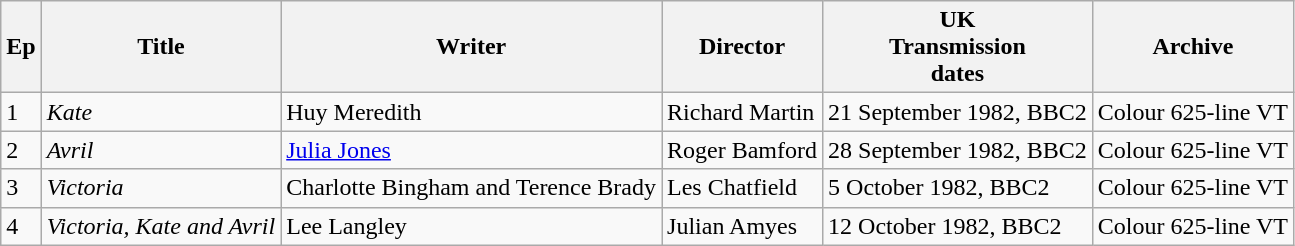<table class="wikitable" style="text-align:left;">
<tr>
<th>Ep</th>
<th>Title</th>
<th>Writer</th>
<th>Director</th>
<th>UK<br>Transmission<br>dates</th>
<th>Archive</th>
</tr>
<tr>
<td>1</td>
<td><em>Kate</em></td>
<td>Huy Meredith</td>
<td>Richard Martin</td>
<td>21 September 1982, BBC2</td>
<td>Colour 625-line VT</td>
</tr>
<tr>
<td>2</td>
<td><em>Avril</em></td>
<td><a href='#'>Julia Jones</a></td>
<td>Roger Bamford</td>
<td>28 September 1982, BBC2</td>
<td>Colour 625-line VT</td>
</tr>
<tr>
<td>3</td>
<td><em>Victoria</em></td>
<td>Charlotte Bingham and Terence Brady</td>
<td>Les Chatfield</td>
<td>5 October 1982, BBC2</td>
<td>Colour 625-line VT</td>
</tr>
<tr>
<td>4</td>
<td><em>Victoria, Kate and Avril</em></td>
<td>Lee Langley</td>
<td>Julian Amyes</td>
<td>12 October 1982, BBC2</td>
<td>Colour 625-line VT</td>
</tr>
</table>
